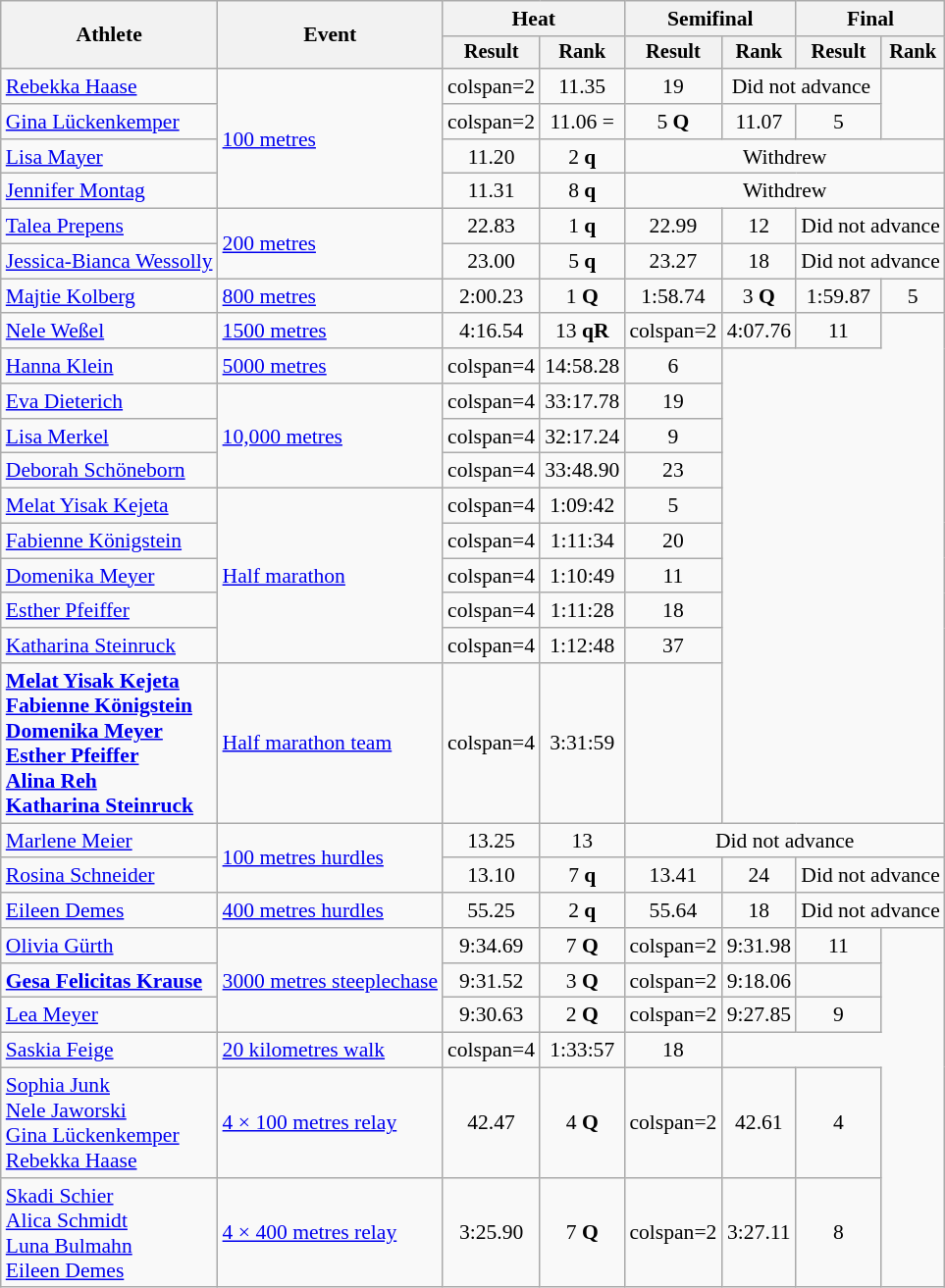<table class=wikitable style=font-size:90%>
<tr>
<th rowspan=2>Athlete</th>
<th rowspan=2>Event</th>
<th colspan=2>Heat</th>
<th colspan=2>Semifinal</th>
<th colspan=2>Final</th>
</tr>
<tr style=font-size:95%>
<th>Result</th>
<th>Rank</th>
<th>Result</th>
<th>Rank</th>
<th>Result</th>
<th>Rank</th>
</tr>
<tr align=center>
<td align=left><a href='#'>Rebekka Haase</a></td>
<td align=left rowspan=4><a href='#'>100 metres</a></td>
<td>colspan=2</td>
<td>11.35</td>
<td>19</td>
<td colspan=2>Did not advance</td>
</tr>
<tr align=center>
<td align=left><a href='#'>Gina Lückenkemper</a></td>
<td>colspan=2</td>
<td>11.06 =</td>
<td>5 <strong>Q</strong></td>
<td>11.07</td>
<td>5</td>
</tr>
<tr align=center>
<td align=left><a href='#'>Lisa Mayer</a></td>
<td>11.20</td>
<td>2 <strong>q</strong></td>
<td colspan=4>Withdrew</td>
</tr>
<tr align=center>
<td align=left><a href='#'>Jennifer Montag</a></td>
<td>11.31 </td>
<td>8 <strong>q</strong></td>
<td colspan=4>Withdrew</td>
</tr>
<tr align=center>
<td align=left><a href='#'>Talea Prepens</a></td>
<td align=left rowspan=2><a href='#'>200 metres</a></td>
<td>22.83 </td>
<td>1 <strong>q</strong></td>
<td>22.99</td>
<td>12</td>
<td colspan=2>Did not advance</td>
</tr>
<tr align=center>
<td align=left><a href='#'>Jessica-Bianca Wessolly</a></td>
<td>23.00 </td>
<td>5 <strong>q</strong></td>
<td>23.27</td>
<td>18</td>
<td colspan=2>Did not advance</td>
</tr>
<tr align=center>
<td align=left><a href='#'>Majtie Kolberg</a></td>
<td align=left><a href='#'>800 metres</a></td>
<td>2:00.23 </td>
<td>1 <strong>Q</strong></td>
<td>1:58.74 </td>
<td>3 <strong>Q</strong></td>
<td>1:59.87</td>
<td>5</td>
</tr>
<tr align=center>
<td align=left><a href='#'>Nele Weßel</a></td>
<td align=left><a href='#'>1500 metres</a></td>
<td>4:16.54</td>
<td>13 <strong>qR</strong></td>
<td>colspan=2</td>
<td>4:07.76</td>
<td>11</td>
</tr>
<tr align=center>
<td align=left><a href='#'>Hanna Klein</a></td>
<td align=left><a href='#'>5000 metres</a></td>
<td>colspan=4</td>
<td>14:58.28 </td>
<td>6</td>
</tr>
<tr align=center>
<td align=left><a href='#'>Eva Dieterich</a></td>
<td align=left rowspan=3><a href='#'>10,000 metres</a></td>
<td>colspan=4</td>
<td>33:17.78</td>
<td>19</td>
</tr>
<tr align=center>
<td align=left><a href='#'>Lisa Merkel</a></td>
<td>colspan=4</td>
<td>32:17.24</td>
<td>9</td>
</tr>
<tr align=center>
<td align=left><a href='#'>Deborah Schöneborn</a></td>
<td>colspan=4</td>
<td>33:48.90 </td>
<td>23</td>
</tr>
<tr align=center>
<td align=left><a href='#'>Melat Yisak Kejeta</a></td>
<td align=left rowspan=5><a href='#'>Half marathon</a></td>
<td>colspan=4</td>
<td>1:09:42</td>
<td>5</td>
</tr>
<tr align=center>
<td align=left><a href='#'>Fabienne Königstein</a></td>
<td>colspan=4</td>
<td>1:11:34</td>
<td>20</td>
</tr>
<tr align=center>
<td align=left><a href='#'>Domenika Meyer</a></td>
<td>colspan=4</td>
<td>1:10:49</td>
<td>11</td>
</tr>
<tr align=center>
<td align=left><a href='#'>Esther Pfeiffer</a></td>
<td>colspan=4</td>
<td>1:11:28</td>
<td>18</td>
</tr>
<tr align=center>
<td align=left><a href='#'>Katharina Steinruck</a></td>
<td>colspan=4</td>
<td>1:12:48</td>
<td>37</td>
</tr>
<tr align=center>
<td align=left><strong><a href='#'>Melat Yisak Kejeta</a><br><a href='#'>Fabienne Königstein</a><br><a href='#'>Domenika Meyer</a><br><a href='#'>Esther Pfeiffer</a><br><a href='#'>Alina Reh</a><br><a href='#'>Katharina Steinruck</a></strong></td>
<td align=left><a href='#'>Half marathon team</a></td>
<td>colspan=4</td>
<td>3:31:59</td>
<td></td>
</tr>
<tr align=center>
<td align=left><a href='#'>Marlene Meier</a></td>
<td align=left rowspan=2><a href='#'>100 metres hurdles</a></td>
<td>13.25</td>
<td>13</td>
<td colspan=4>Did not advance</td>
</tr>
<tr align=center>
<td align=left><a href='#'>Rosina Schneider</a></td>
<td>13.10</td>
<td>7 <strong>q</strong></td>
<td>13.41</td>
<td>24</td>
<td colspan=2>Did not advance</td>
</tr>
<tr align=center>
<td align=left><a href='#'>Eileen Demes</a></td>
<td align=left><a href='#'>400 metres hurdles</a></td>
<td>55.25 </td>
<td>2 <strong>q</strong></td>
<td>55.64</td>
<td>18</td>
<td colspan=2>Did not advance</td>
</tr>
<tr align=center>
<td align=left><a href='#'>Olivia Gürth</a></td>
<td align=left rowspan=3><a href='#'>3000 metres steeplechase</a></td>
<td>9:34.69</td>
<td>7 <strong>Q</strong></td>
<td>colspan=2</td>
<td>9:31.98</td>
<td>11</td>
</tr>
<tr align=center>
<td align=left><strong><a href='#'>Gesa Felicitas Krause</a></strong></td>
<td>9:31.52</td>
<td>3 <strong>Q</strong></td>
<td>colspan=2</td>
<td>9:18.06</td>
<td></td>
</tr>
<tr align=center>
<td align=left><a href='#'>Lea Meyer</a></td>
<td>9:30.63</td>
<td>2 <strong>Q</strong></td>
<td>colspan=2</td>
<td>9:27.85</td>
<td>9</td>
</tr>
<tr align=center>
<td align=left><a href='#'>Saskia Feige</a></td>
<td align=left><a href='#'>20 kilometres walk</a></td>
<td>colspan=4</td>
<td>1:33:57 </td>
<td>18</td>
</tr>
<tr align=center>
<td align=left><a href='#'>Sophia Junk</a><br><a href='#'>Nele Jaworski</a><br><a href='#'>Gina Lückenkemper</a><br><a href='#'>Rebekka Haase</a></td>
<td align=left><a href='#'>4 × 100 metres relay</a></td>
<td>42.47 </td>
<td>4 <strong>Q</strong></td>
<td>colspan=2</td>
<td>42.61</td>
<td>4</td>
</tr>
<tr align=center>
<td align=left><a href='#'>Skadi Schier</a><br><a href='#'>Alica Schmidt</a><br><a href='#'>Luna Bulmahn</a><br><a href='#'>Eileen Demes</a></td>
<td align=left><a href='#'>4 × 400 metres relay</a></td>
<td>3:25.90 </td>
<td>7 <strong>Q</strong></td>
<td>colspan=2</td>
<td>3:27.11</td>
<td>8</td>
</tr>
</table>
